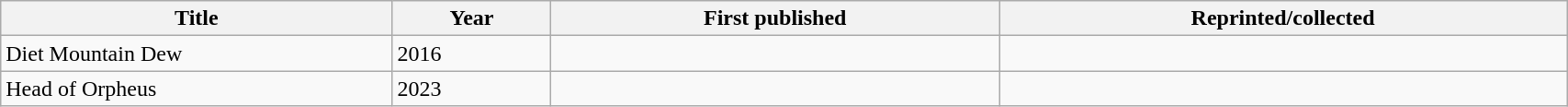<table class='wikitable sortable' width='90%'>
<tr>
<th width=25%>Title</th>
<th>Year</th>
<th>First published</th>
<th>Reprinted/collected</th>
</tr>
<tr>
<td>Diet Mountain Dew</td>
<td>2016</td>
<td></td>
<td></td>
</tr>
<tr>
<td>Head of Orpheus</td>
<td>2023</td>
<td></td>
<td></td>
</tr>
</table>
